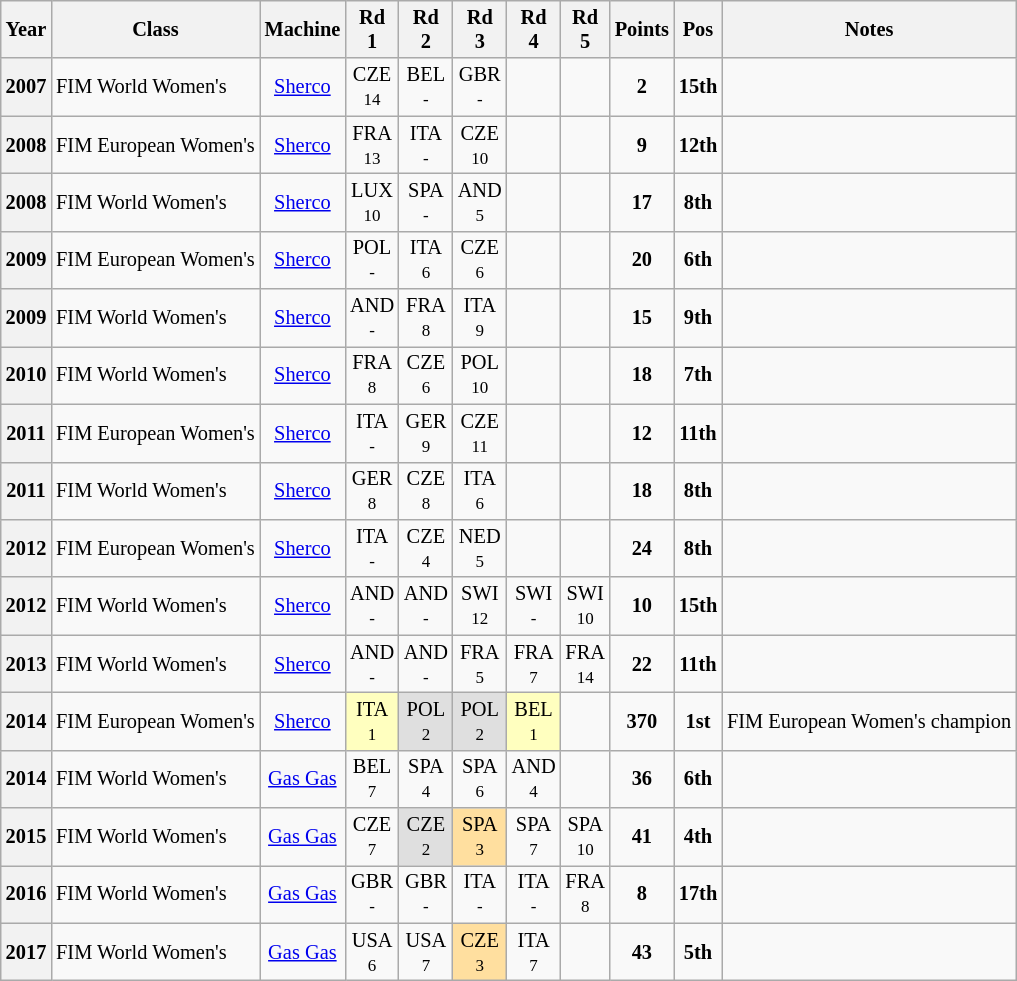<table class="wikitable" style="font-size: 85%; text-align:center">
<tr valign="top">
<th valign="middle">Year</th>
<th valign="middle">Class</th>
<th valign="middle">Machine</th>
<th>Rd<br>1</th>
<th>Rd<br>2</th>
<th>Rd<br>3</th>
<th>Rd<br>4</th>
<th>Rd<br>5</th>
<th valign="middle">Points</th>
<th valign="middle">Pos</th>
<th valign="middle">Notes</th>
</tr>
<tr>
<th>2007</th>
<td align="left">FIM World Women's</td>
<td><a href='#'>Sherco</a></td>
<td>CZE<br><small>14</small></td>
<td>BEL<br><small>-</small></td>
<td>GBR<br><small>-</small></td>
<td></td>
<td></td>
<td><strong>2</strong></td>
<td><strong>15th</strong></td>
<td></td>
</tr>
<tr>
<th>2008</th>
<td align="left">FIM European Women's</td>
<td><a href='#'>Sherco</a></td>
<td>FRA<br><small>13</small></td>
<td>ITA<br><small>-</small></td>
<td>CZE<br><small>10</small></td>
<td></td>
<td></td>
<td><strong>9</strong></td>
<td><strong>12th</strong></td>
<td></td>
</tr>
<tr>
<th>2008</th>
<td align="left">FIM World Women's</td>
<td><a href='#'>Sherco</a></td>
<td>LUX<br><small>10</small></td>
<td>SPA<br><small>-</small></td>
<td>AND<br><small>5</small></td>
<td></td>
<td></td>
<td><strong>17</strong></td>
<td><strong>8th</strong></td>
<td></td>
</tr>
<tr>
<th>2009</th>
<td align="left">FIM European Women's</td>
<td><a href='#'>Sherco</a></td>
<td>POL<br><small>-</small></td>
<td>ITA<br><small>6</small></td>
<td>CZE<br><small>6</small></td>
<td></td>
<td></td>
<td><strong>20</strong></td>
<td><strong>6th</strong></td>
<td></td>
</tr>
<tr>
<th>2009</th>
<td align="left">FIM World Women's</td>
<td><a href='#'>Sherco</a></td>
<td>AND<br><small>-</small></td>
<td>FRA<br><small>8</small></td>
<td>ITA<br><small>9</small></td>
<td></td>
<td></td>
<td><strong>15</strong></td>
<td><strong>9th</strong></td>
<td></td>
</tr>
<tr>
<th>2010</th>
<td align="left">FIM World Women's</td>
<td><a href='#'>Sherco</a></td>
<td>FRA<br><small>8</small></td>
<td>CZE<br><small>6</small></td>
<td>POL<br><small>10</small></td>
<td></td>
<td></td>
<td><strong>18</strong></td>
<td><strong>7th</strong></td>
<td></td>
</tr>
<tr>
<th>2011</th>
<td align="left">FIM European Women's</td>
<td><a href='#'>Sherco</a></td>
<td>ITA<br><small>-</small></td>
<td>GER<br><small>9</small></td>
<td>CZE<br><small>11</small></td>
<td></td>
<td></td>
<td><strong>12</strong></td>
<td><strong>11th</strong></td>
<td></td>
</tr>
<tr>
<th>2011</th>
<td align="left">FIM World Women's</td>
<td><a href='#'>Sherco</a></td>
<td>GER<br><small>8</small></td>
<td>CZE<br><small>8</small></td>
<td>ITA<br><small>6</small></td>
<td></td>
<td></td>
<td><strong>18</strong></td>
<td><strong>8th</strong></td>
<td></td>
</tr>
<tr>
<th>2012</th>
<td align="left">FIM European Women's</td>
<td><a href='#'>Sherco</a></td>
<td>ITA<br><small>-</small></td>
<td>CZE<br><small>4</small></td>
<td>NED<br><small>5</small></td>
<td></td>
<td></td>
<td><strong>24</strong></td>
<td><strong>8th</strong></td>
<td></td>
</tr>
<tr>
<th>2012</th>
<td align="left">FIM World Women's</td>
<td><a href='#'>Sherco</a></td>
<td>AND<br><small>-</small></td>
<td>AND<br><small>-</small></td>
<td>SWI<br><small>12</small></td>
<td>SWI<br><small>-</small></td>
<td>SWI<br><small>10</small></td>
<td><strong>10</strong></td>
<td><strong>15th</strong></td>
<td></td>
</tr>
<tr>
<th>2013</th>
<td align="left">FIM World Women's</td>
<td><a href='#'>Sherco</a></td>
<td>AND<br><small>-</small></td>
<td>AND<br><small>-</small></td>
<td>FRA<br><small>5</small></td>
<td>FRA<br><small>7</small></td>
<td>FRA<br><small>14</small></td>
<td><strong>22</strong></td>
<td><strong>11th</strong></td>
<td></td>
</tr>
<tr>
<th>2014</th>
<td align="left">FIM European Women's</td>
<td><a href='#'>Sherco</a></td>
<td style="background:#FFFFBF;">ITA<br><small>1</small></td>
<td style="background:#DFDFDF;">POL<br><small>2</small></td>
<td style="background:#DFDFDF;">POL<br><small>2</small></td>
<td style="background:#FFFFBF;">BEL<br><small>1</small></td>
<td></td>
<td><strong>370</strong></td>
<td><strong> 1st</strong></td>
<td>FIM European Women's champion</td>
</tr>
<tr>
<th>2014</th>
<td align="left">FIM World Women's</td>
<td><a href='#'>Gas Gas</a></td>
<td>BEL<br><small>7</small></td>
<td>SPA<br><small>4</small></td>
<td>SPA<br><small>6</small></td>
<td>AND<br><small>4</small></td>
<td></td>
<td><strong>36</strong></td>
<td><strong> 6th</strong></td>
<td></td>
</tr>
<tr>
<th>2015</th>
<td align="left">FIM World Women's</td>
<td><a href='#'>Gas Gas</a></td>
<td>CZE<br><small>7</small></td>
<td style="background:#DFDFDF;">CZE<br><small>2</small></td>
<td style="background:#FFDF9F;">SPA<br><small>3</small></td>
<td>SPA<br><small>7</small></td>
<td>SPA<br><small>10</small></td>
<td><strong>41</strong></td>
<td><strong>4th</strong></td>
<td></td>
</tr>
<tr>
<th>2016</th>
<td align="left">FIM World Women's</td>
<td><a href='#'>Gas Gas</a></td>
<td>GBR<br><small>-</small></td>
<td>GBR<br><small>-</small></td>
<td>ITA<br><small>-</small></td>
<td>ITA<br><small>-</small></td>
<td>FRA<br><small>8</small></td>
<td><strong>8</strong></td>
<td><strong>17th</strong></td>
<td></td>
</tr>
<tr>
<th>2017</th>
<td align="left">FIM World Women's</td>
<td><a href='#'>Gas Gas</a></td>
<td>USA<br><small>6</small></td>
<td>USA<br><small>7</small></td>
<td style="background:#FFDF9F;">CZE<br><small>3</small></td>
<td>ITA<br><small>7</small></td>
<td></td>
<td><strong>43</strong></td>
<td><strong>5th</strong></td>
<td></td>
</tr>
</table>
